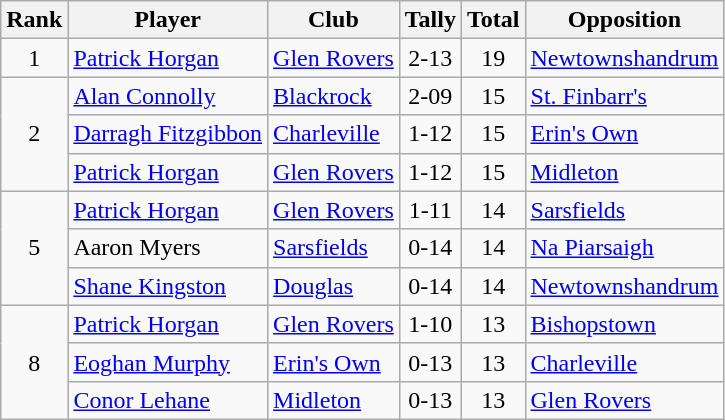<table class="wikitable">
<tr>
<th>Rank</th>
<th>Player</th>
<th>Club</th>
<th>Tally</th>
<th>Total</th>
<th>Opposition</th>
</tr>
<tr>
<td rowspan="1" style="text-align:center;">1</td>
<td><a href='#'>Patrick Horgan</a></td>
<td><a href='#'>Glen Rovers</a></td>
<td align=center>2-13</td>
<td align=center>19</td>
<td><a href='#'>Newtownshandrum</a></td>
</tr>
<tr>
<td rowspan="3" style="text-align:center;">2</td>
<td><a href='#'>Alan Connolly</a></td>
<td><a href='#'>Blackrock</a></td>
<td align=center>2-09</td>
<td align=center>15</td>
<td><a href='#'>St. Finbarr's</a></td>
</tr>
<tr>
<td><a href='#'>Darragh Fitzgibbon</a></td>
<td><a href='#'>Charleville</a></td>
<td align=center>1-12</td>
<td align=center>15</td>
<td><a href='#'>Erin's Own</a></td>
</tr>
<tr>
<td><a href='#'>Patrick Horgan</a></td>
<td><a href='#'>Glen Rovers</a></td>
<td align=center>1-12</td>
<td align=center>15</td>
<td><a href='#'>Midleton</a></td>
</tr>
<tr>
<td rowspan="3" style="text-align:center;">5</td>
<td><a href='#'>Patrick Horgan</a></td>
<td><a href='#'>Glen Rovers</a></td>
<td align=center>1-11</td>
<td align=center>14</td>
<td><a href='#'>Sarsfields</a></td>
</tr>
<tr>
<td>Aaron Myers</td>
<td><a href='#'>Sarsfields</a></td>
<td align=center>0-14</td>
<td align=center>14</td>
<td><a href='#'>Na Piarsaigh</a></td>
</tr>
<tr>
<td><a href='#'>Shane Kingston</a></td>
<td><a href='#'>Douglas</a></td>
<td align=center>0-14</td>
<td align=center>14</td>
<td><a href='#'>Newtownshandrum</a></td>
</tr>
<tr>
<td rowspan="3" style="text-align:center;">8</td>
<td><a href='#'>Patrick Horgan</a></td>
<td><a href='#'>Glen Rovers</a></td>
<td align=center>1-10</td>
<td align=center>13</td>
<td><a href='#'>Bishopstown</a></td>
</tr>
<tr>
<td><a href='#'>Eoghan Murphy</a></td>
<td><a href='#'>Erin's Own</a></td>
<td align=center>0-13</td>
<td align=center>13</td>
<td><a href='#'>Charleville</a></td>
</tr>
<tr>
<td><a href='#'>Conor Lehane</a></td>
<td><a href='#'>Midleton</a></td>
<td align=center>0-13</td>
<td align=center>13</td>
<td><a href='#'>Glen Rovers</a></td>
</tr>
</table>
